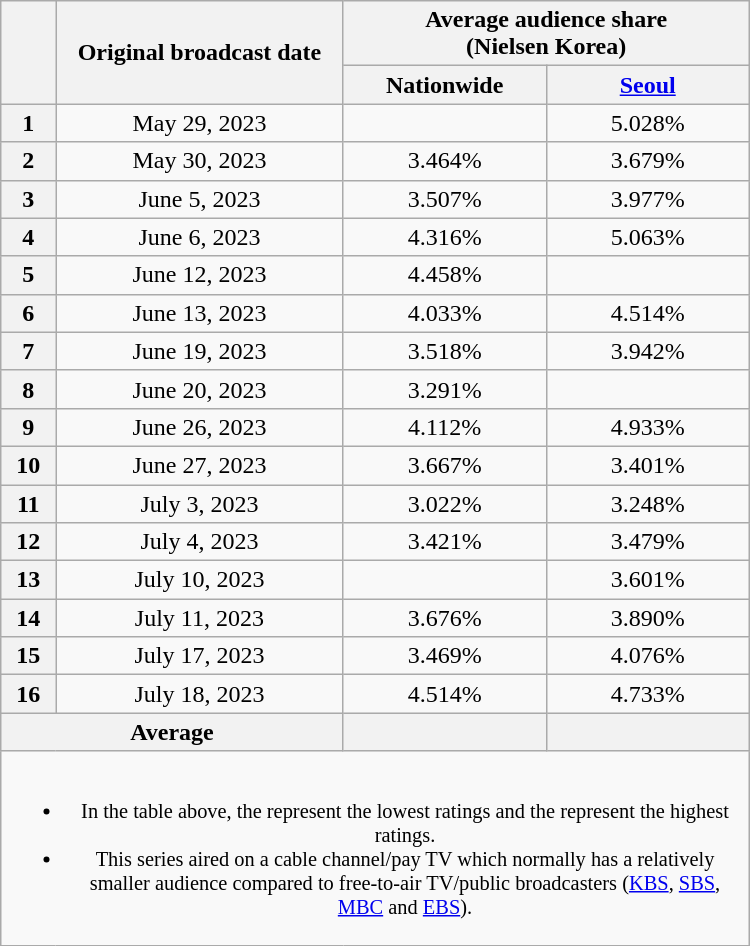<table class="wikitable" style="margin-left:auto; margin-right:auto; width:500px; text-align:center">
<tr>
<th scope="col" rowspan="2"></th>
<th scope="col" rowspan="2">Original broadcast date</th>
<th scope="col" colspan="2">Average audience share<br>(Nielsen Korea)</th>
</tr>
<tr>
<th scope="col" style="width:8em">Nationwide</th>
<th scope="col" style="width:8em"><a href='#'>Seoul</a></th>
</tr>
<tr>
<th scope="row">1</th>
<td>May 29, 2023</td>
<td><strong></strong> </td>
<td>5.028% </td>
</tr>
<tr>
<th scope="row">2</th>
<td>May 30, 2023</td>
<td>3.464% </td>
<td>3.679% </td>
</tr>
<tr>
<th scope="row">3</th>
<td>June 5, 2023</td>
<td>3.507% </td>
<td>3.977% </td>
</tr>
<tr>
<th scope="row">4</th>
<td>June 6, 2023</td>
<td>4.316% </td>
<td>5.063% </td>
</tr>
<tr>
<th scope="row">5</th>
<td>June 12, 2023</td>
<td>4.458% </td>
<td><strong></strong> </td>
</tr>
<tr>
<th scope="row">6</th>
<td>June 13, 2023</td>
<td>4.033% </td>
<td>4.514% </td>
</tr>
<tr>
<th scope="row">7</th>
<td>June 19, 2023</td>
<td>3.518% </td>
<td>3.942% </td>
</tr>
<tr>
<th scope="row">8</th>
<td>June 20, 2023</td>
<td>3.291% </td>
<td><strong></strong> </td>
</tr>
<tr>
<th scope="row">9</th>
<td>June 26, 2023</td>
<td>4.112% </td>
<td>4.933% </td>
</tr>
<tr>
<th scope="row">10</th>
<td>June 27, 2023</td>
<td>3.667% </td>
<td>3.401% </td>
</tr>
<tr>
<th scope="row">11</th>
<td>July 3, 2023</td>
<td>3.022% </td>
<td>3.248% </td>
</tr>
<tr>
<th scope="row">12</th>
<td>July 4, 2023</td>
<td>3.421% </td>
<td>3.479% </td>
</tr>
<tr>
<th scope="row">13</th>
<td>July 10, 2023</td>
<td><strong></strong> </td>
<td>3.601% </td>
</tr>
<tr>
<th scope="row">14</th>
<td>July 11, 2023</td>
<td>3.676% </td>
<td>3.890% </td>
</tr>
<tr>
<th scope="row">15</th>
<td>July 17, 2023</td>
<td>3.469% </td>
<td>4.076% </td>
</tr>
<tr>
<th scope="row">16</th>
<td>July 18, 2023</td>
<td>4.514% </td>
<td>4.733% </td>
</tr>
<tr>
<th colspan="2">Average</th>
<th></th>
<th></th>
</tr>
<tr>
<td colspan="4" style="font-size:85%"><br><ul><li>In the table above, the <strong></strong> represent the lowest ratings and the <strong></strong> represent the highest ratings.</li><li>This series aired on a cable channel/pay TV which normally has a relatively smaller audience compared to free-to-air TV/public broadcasters (<a href='#'>KBS</a>, <a href='#'>SBS</a>, <a href='#'>MBC</a> and <a href='#'>EBS</a>).</li></ul></td>
</tr>
</table>
